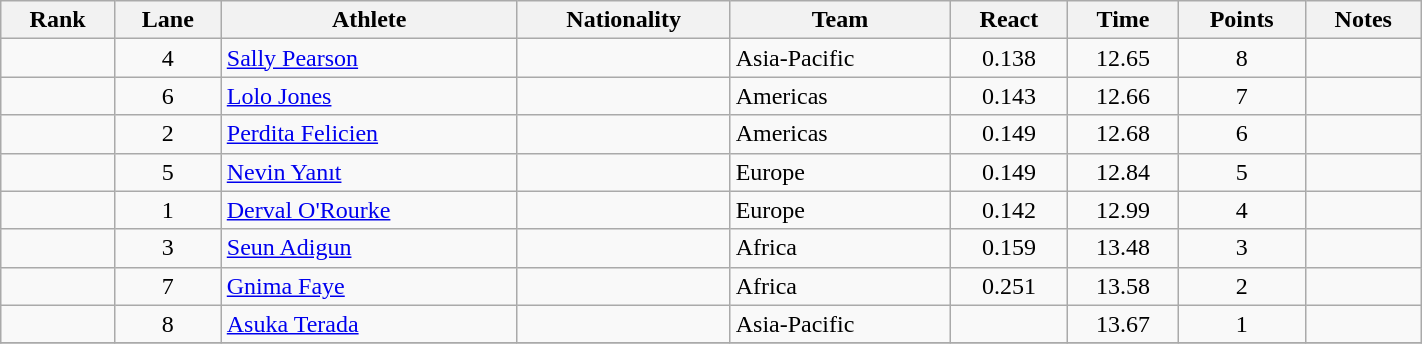<table class="wikitable sortable" style="text-align:center" width="75%">
<tr>
<th>Rank</th>
<th>Lane</th>
<th>Athlete</th>
<th>Nationality</th>
<th>Team</th>
<th>React</th>
<th>Time</th>
<th>Points</th>
<th>Notes</th>
</tr>
<tr>
<td></td>
<td>4</td>
<td align="left"><a href='#'>Sally Pearson</a></td>
<td align=left></td>
<td align=left>Asia-Pacific</td>
<td>0.138</td>
<td>12.65</td>
<td>8</td>
<td></td>
</tr>
<tr>
<td></td>
<td>6</td>
<td align="left"><a href='#'>Lolo Jones</a></td>
<td align=left></td>
<td align=left>Americas</td>
<td>0.143</td>
<td>12.66</td>
<td>7</td>
<td></td>
</tr>
<tr>
<td></td>
<td>2</td>
<td align="left"><a href='#'>Perdita Felicien</a></td>
<td align=left></td>
<td align=left>Americas</td>
<td>0.149</td>
<td>12.68</td>
<td>6</td>
<td></td>
</tr>
<tr>
<td></td>
<td>5</td>
<td align="left"><a href='#'>Nevin Yanıt</a></td>
<td align=left></td>
<td align=left>Europe</td>
<td>0.149</td>
<td>12.84</td>
<td>5</td>
<td></td>
</tr>
<tr>
<td></td>
<td>1</td>
<td align="left"><a href='#'>Derval O'Rourke</a></td>
<td align=left></td>
<td align=left>Europe</td>
<td>0.142</td>
<td>12.99</td>
<td>4</td>
<td></td>
</tr>
<tr>
<td></td>
<td>3</td>
<td align="left"><a href='#'>Seun Adigun</a></td>
<td align=left></td>
<td align=left>Africa</td>
<td>0.159</td>
<td>13.48</td>
<td>3</td>
<td></td>
</tr>
<tr>
<td></td>
<td>7</td>
<td align="left"><a href='#'>Gnima Faye</a></td>
<td align=left></td>
<td align=left>Africa</td>
<td>0.251</td>
<td>13.58</td>
<td>2</td>
<td></td>
</tr>
<tr>
<td></td>
<td>8</td>
<td align="left"><a href='#'>Asuka Terada</a></td>
<td align=left></td>
<td align=left>Asia-Pacific</td>
<td></td>
<td>13.67</td>
<td>1</td>
<td></td>
</tr>
<tr>
</tr>
</table>
